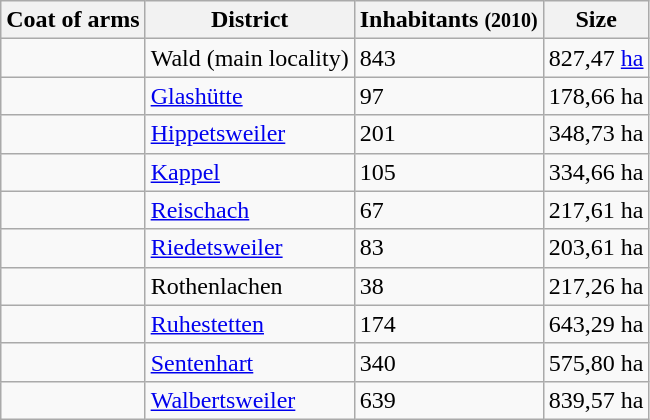<table class="wikitable">
<tr>
<th>Coat of arms</th>
<th>District</th>
<th>Inhabitants <small>(2010)</small></th>
<th>Size</th>
</tr>
<tr>
<td></td>
<td>Wald (main locality)</td>
<td>843</td>
<td>827,47 <a href='#'>ha</a></td>
</tr>
<tr>
<td></td>
<td><a href='#'>Glashütte</a></td>
<td>97</td>
<td>178,66 ha</td>
</tr>
<tr>
<td></td>
<td><a href='#'>Hippetsweiler</a></td>
<td>201</td>
<td>348,73 ha</td>
</tr>
<tr>
<td></td>
<td><a href='#'>Kappel</a></td>
<td>105</td>
<td>334,66 ha</td>
</tr>
<tr>
<td></td>
<td><a href='#'>Reischach</a></td>
<td>67</td>
<td>217,61 ha</td>
</tr>
<tr>
<td></td>
<td><a href='#'>Riedetsweiler</a></td>
<td>83</td>
<td>203,61 ha</td>
</tr>
<tr>
<td></td>
<td>Rothenlachen</td>
<td>38</td>
<td>217,26 ha</td>
</tr>
<tr>
<td></td>
<td><a href='#'>Ruhestetten</a></td>
<td>174</td>
<td>643,29 ha</td>
</tr>
<tr>
<td></td>
<td><a href='#'>Sentenhart</a></td>
<td>340</td>
<td>575,80 ha</td>
</tr>
<tr>
<td></td>
<td><a href='#'>Walbertsweiler</a></td>
<td>639</td>
<td>839,57 ha</td>
</tr>
</table>
